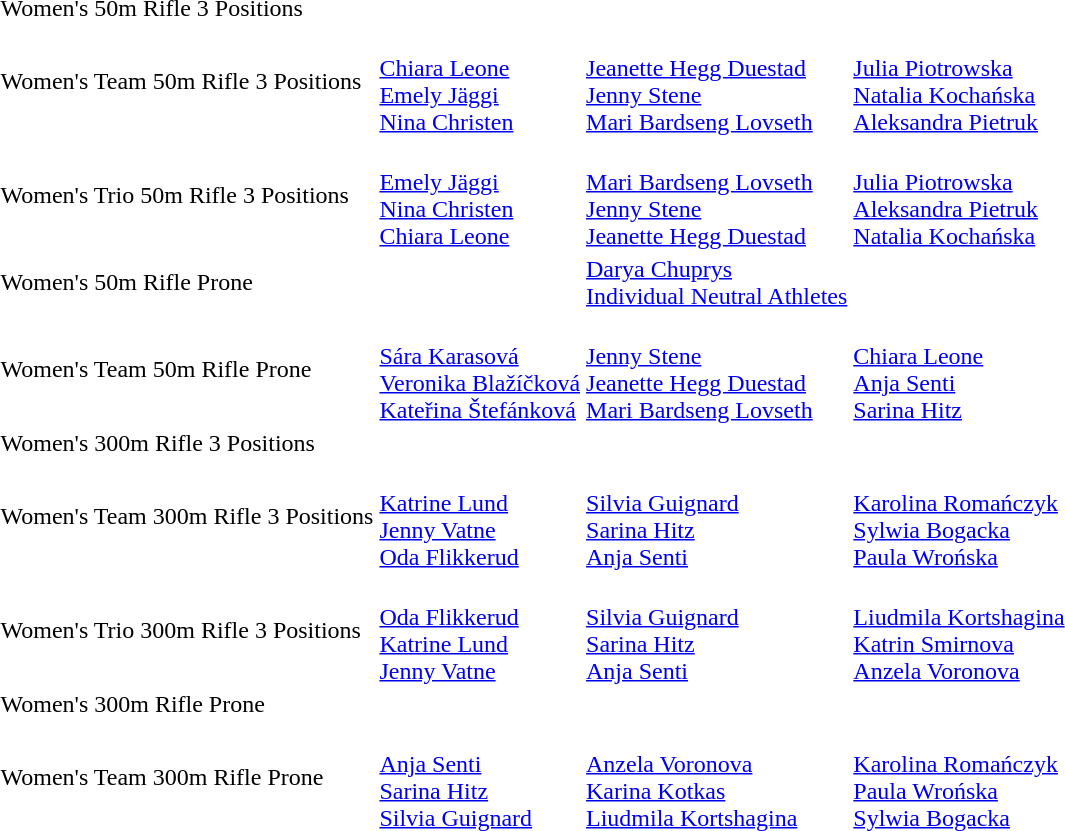<table>
<tr>
<td>Women's 50m Rifle 3 Positions</td>
<td></td>
<td></td>
<td></td>
</tr>
<tr>
<td>Women's Team 50m Rifle 3 Positions</td>
<td><br><a href='#'>Chiara Leone</a><br><a href='#'>Emely Jäggi</a><br><a href='#'>Nina Christen</a></td>
<td><br><a href='#'>Jeanette Hegg Duestad</a><br><a href='#'>Jenny Stene</a><br><a href='#'>Mari Bardseng Lovseth</a></td>
<td><br><a href='#'>Julia Piotrowska</a><br><a href='#'>Natalia Kochańska</a><br><a href='#'>Aleksandra Pietruk</a></td>
</tr>
<tr>
<td>Women's Trio 50m Rifle 3 Positions</td>
<td><br><a href='#'>Emely Jäggi</a><br><a href='#'>Nina Christen</a><br><a href='#'>Chiara Leone</a></td>
<td><br><a href='#'>Mari Bardseng Lovseth</a><br><a href='#'>Jenny Stene</a><br><a href='#'>Jeanette Hegg Duestad</a></td>
<td><br><a href='#'>Julia Piotrowska</a><br><a href='#'>Aleksandra Pietruk</a><br><a href='#'>Natalia Kochańska</a></td>
</tr>
<tr>
<td>Women's 50m Rifle Prone</td>
<td></td>
<td><a href='#'>Darya Chuprys</a><br><a href='#'>Individual Neutral Athletes</a></td>
<td></td>
</tr>
<tr>
<td>Women's Team 50m Rifle Prone</td>
<td><br><a href='#'>Sára Karasová</a><br><a href='#'>Veronika Blažíčková</a><br><a href='#'>Kateřina Štefánková</a></td>
<td><br><a href='#'>Jenny Stene</a><br><a href='#'>Jeanette Hegg Duestad</a><br><a href='#'>Mari Bardseng Lovseth</a></td>
<td><br><a href='#'>Chiara Leone</a><br><a href='#'>Anja Senti</a><br><a href='#'>Sarina Hitz</a></td>
</tr>
<tr>
<td>Women's 300m Rifle 3 Positions</td>
<td></td>
<td></td>
<td></td>
</tr>
<tr>
<td>Women's Team 300m Rifle 3 Positions</td>
<td><br><a href='#'>Katrine Lund</a><br><a href='#'>Jenny Vatne</a><br><a href='#'>Oda Flikkerud</a></td>
<td><br><a href='#'>Silvia Guignard</a><br><a href='#'>Sarina Hitz</a><br><a href='#'>Anja Senti</a></td>
<td><br><a href='#'>Karolina Romańczyk</a><br><a href='#'>Sylwia Bogacka</a><br><a href='#'>Paula Wrońska</a></td>
</tr>
<tr>
<td>Women's Trio 300m Rifle 3 Positions</td>
<td><br><a href='#'>Oda Flikkerud</a><br><a href='#'>Katrine Lund</a><br><a href='#'>Jenny Vatne</a></td>
<td><br><a href='#'>Silvia Guignard</a><br><a href='#'>Sarina Hitz</a><br><a href='#'>Anja Senti</a></td>
<td><br><a href='#'>Liudmila Kortshagina</a><br><a href='#'>Katrin Smirnova</a><br><a href='#'>Anzela Voronova</a></td>
</tr>
<tr>
<td>Women's 300m Rifle Prone</td>
<td></td>
<td></td>
<td></td>
</tr>
<tr>
<td>Women's Team 300m Rifle Prone</td>
<td><br><a href='#'>Anja Senti</a><br><a href='#'>Sarina Hitz</a><br><a href='#'>Silvia Guignard</a></td>
<td><br><a href='#'>Anzela Voronova</a><br><a href='#'>Karina Kotkas</a><br><a href='#'>Liudmila Kortshagina</a></td>
<td><br><a href='#'>Karolina Romańczyk</a><br><a href='#'>Paula Wrońska</a><br><a href='#'>Sylwia Bogacka</a></td>
</tr>
</table>
